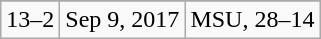<table class="wikitable">
<tr align="center">
</tr>
<tr align="center">
<td>13–2</td>
<td>Sep 9, 2017</td>
<td>MSU, 28–14</td>
</tr>
</table>
